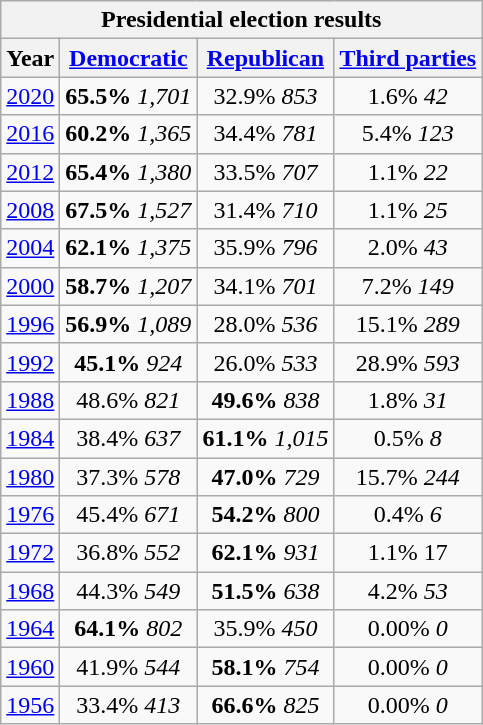<table class="wikitable">
<tr>
<th colspan="4">Presidential election results</th>
</tr>
<tr>
<th>Year</th>
<th><a href='#'>Democratic</a></th>
<th><a href='#'>Republican</a></th>
<th><a href='#'>Third parties</a></th>
</tr>
<tr>
<td align="center" ><a href='#'>2020</a></td>
<td align="center" ><strong>65.5%</strong> <em>1,701</em></td>
<td align="center" >32.9% <em>853</em></td>
<td align="center" >1.6% <em>42</em></td>
</tr>
<tr>
<td align="center" ><a href='#'>2016</a></td>
<td align="center" ><strong>60.2%</strong> <em>1,365</em></td>
<td align="center" >34.4% <em>781</em></td>
<td align="center" >5.4% <em>123</em></td>
</tr>
<tr>
<td align="center" ><a href='#'>2012</a></td>
<td align="center" ><strong>65.4%</strong> <em>1,380</em></td>
<td align="center" >33.5% <em>707</em></td>
<td align="center" >1.1% <em>22</em></td>
</tr>
<tr>
<td align="center" ><a href='#'>2008</a></td>
<td align="center" ><strong>67.5%</strong> <em>1,527</em></td>
<td align="center" >31.4% <em>710</em></td>
<td align="center" >1.1% <em>25</em></td>
</tr>
<tr>
<td align="center" ><a href='#'>2004</a></td>
<td align="center" ><strong>62.1%</strong> <em>1,375</em></td>
<td align="center" >35.9% <em>796</em></td>
<td align="center" >2.0% <em>43</em></td>
</tr>
<tr>
<td align="center" ><a href='#'>2000</a></td>
<td align="center" ><strong>58.7%</strong> <em>1,207</em></td>
<td align="center" >34.1% <em>701</em></td>
<td align="center" >7.2% <em>149</em></td>
</tr>
<tr>
<td align="center" ><a href='#'>1996</a></td>
<td align="center" ><strong>56.9%</strong> <em>1,089</em></td>
<td align="center" >28.0% <em>536</em></td>
<td align="center" >15.1% <em>289</em></td>
</tr>
<tr>
<td align="center" ><a href='#'>1992</a></td>
<td align="center" ><strong>45.1%</strong> <em>924</em></td>
<td align="center" >26.0% <em>533</em></td>
<td align="center" >28.9% <em>593</em></td>
</tr>
<tr>
<td align="center" ><a href='#'>1988</a></td>
<td align="center" >48.6% <em>821</em></td>
<td align="center" ><strong>49.6%</strong> <em>838</em></td>
<td align="center" >1.8% <em>31</em></td>
</tr>
<tr>
<td align="center" ><a href='#'>1984</a></td>
<td align="center" >38.4% <em>637</em></td>
<td align="center" ><strong>61.1%</strong> <em>1,015</em></td>
<td align="center" >0.5% <em>8</em></td>
</tr>
<tr>
<td align="center" ><a href='#'>1980</a></td>
<td align="center" >37.3% <em>578</em></td>
<td align="center" ><strong>47.0%</strong> <em>729</em></td>
<td align="center" >15.7% <em>244</em></td>
</tr>
<tr>
<td align="center" ><a href='#'>1976</a></td>
<td align="center" >45.4% <em>671</em></td>
<td align="center" ><strong>54.2%</strong> <em>800</em></td>
<td align="center" >0.4% <em>6</em></td>
</tr>
<tr>
<td align="center" ><a href='#'>1972</a></td>
<td align="center" >36.8% <em>552</em></td>
<td align="center" ><strong>62.1%</strong> <em>931</em></td>
<td align="center" >1.1% 17</td>
</tr>
<tr>
<td align="center" ><a href='#'>1968</a></td>
<td align="center" >44.3% <em>549</em></td>
<td align="center" ><strong>51.5%</strong> <em>638</em></td>
<td align="center" >4.2% <em>53</em></td>
</tr>
<tr>
<td align="center" ><a href='#'>1964</a></td>
<td align="center" ><strong>64.1%</strong> <em>802</em></td>
<td align="center" >35.9% <em>450</em></td>
<td align="center" >0.00% <em>0</em></td>
</tr>
<tr>
<td align="center" ><a href='#'>1960</a></td>
<td align="center" >41.9% <em>544</em></td>
<td align="center" ><strong>58.1%</strong> <em>754</em></td>
<td align="center" >0.00% <em>0</em></td>
</tr>
<tr>
<td align="center" ><a href='#'>1956</a></td>
<td align="center" >33.4% <em>413</em></td>
<td align="center" ><strong>66.6%</strong> <em>825</em></td>
<td align="center" >0.00% <em>0</em></td>
</tr>
</table>
